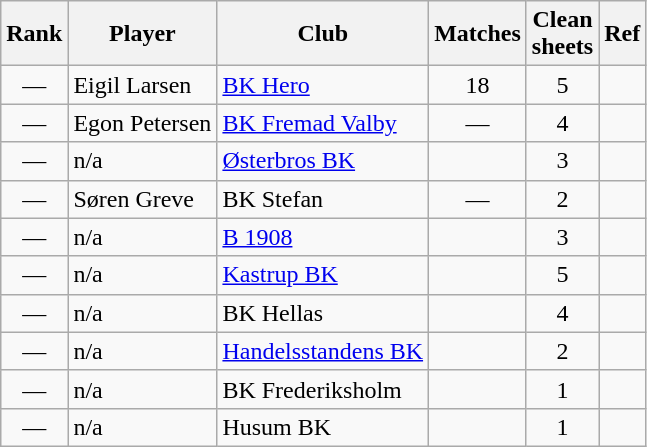<table class="wikitable" style="text-align:center">
<tr>
<th>Rank</th>
<th>Player</th>
<th>Club</th>
<th>Matches</th>
<th>Clean<br>sheets</th>
<th>Ref</th>
</tr>
<tr>
<td>—</td>
<td align="left"> Eigil Larsen</td>
<td align="left"><a href='#'>BK Hero</a></td>
<td>18</td>
<td>5</td>
<td></td>
</tr>
<tr>
<td>—</td>
<td align="left"> Egon Petersen</td>
<td align="left"><a href='#'>BK Fremad Valby</a></td>
<td>—</td>
<td>4</td>
<td></td>
</tr>
<tr>
<td>—</td>
<td align="left">n/a</td>
<td align="left"><a href='#'>Østerbros BK</a></td>
<td></td>
<td>3</td>
<td></td>
</tr>
<tr>
<td>—</td>
<td align="left"> Søren Greve</td>
<td align="left">BK Stefan</td>
<td>—</td>
<td>2</td>
<td></td>
</tr>
<tr>
<td>—</td>
<td align="left">n/a</td>
<td align="left"><a href='#'>B 1908</a></td>
<td></td>
<td>3</td>
<td></td>
</tr>
<tr>
<td>—</td>
<td align="left">n/a</td>
<td align="left"><a href='#'>Kastrup BK</a></td>
<td></td>
<td>5</td>
<td></td>
</tr>
<tr>
<td>—</td>
<td align="left">n/a</td>
<td align="left">BK Hellas</td>
<td></td>
<td>4</td>
<td></td>
</tr>
<tr>
<td>—</td>
<td align="left">n/a</td>
<td align="left"><a href='#'>Handelsstandens BK</a></td>
<td></td>
<td>2</td>
<td></td>
</tr>
<tr>
<td>—</td>
<td align="left">n/a</td>
<td align="left">BK Frederiksholm</td>
<td></td>
<td>1</td>
<td></td>
</tr>
<tr>
<td>—</td>
<td align="left">n/a</td>
<td align="left">Husum BK</td>
<td></td>
<td>1</td>
<td></td>
</tr>
</table>
